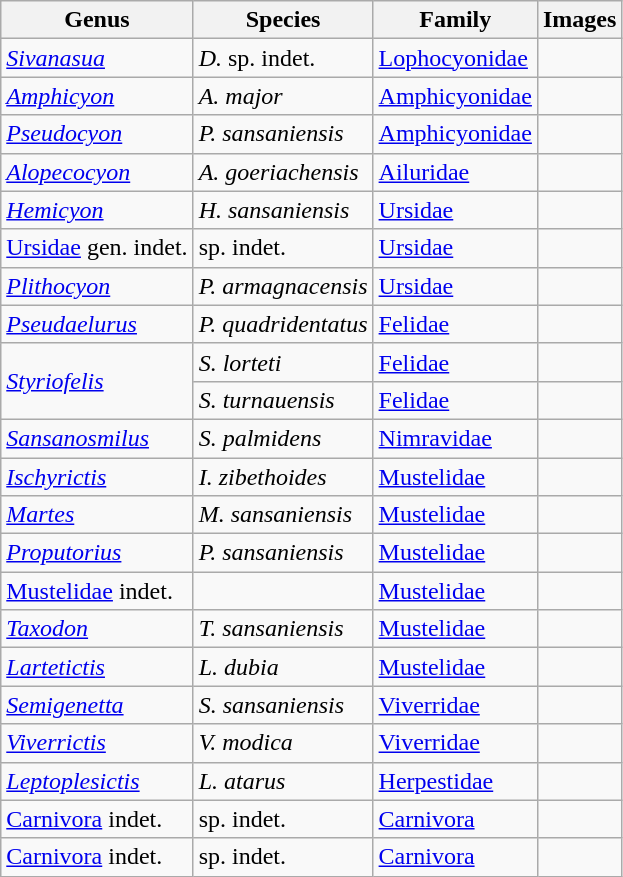<table class="wikitable sortable">
<tr>
<th>Genus</th>
<th>Species</th>
<th>Family</th>
<th>Images</th>
</tr>
<tr>
<td><em><a href='#'>Sivanasua</a></em></td>
<td><em>D.</em> sp. indet.</td>
<td><a href='#'>Lophocyonidae</a></td>
<td></td>
</tr>
<tr>
<td><em><a href='#'>Amphicyon</a></em></td>
<td><em>A. major</em></td>
<td><a href='#'>Amphicyonidae</a></td>
<td></td>
</tr>
<tr>
<td><em><a href='#'>Pseudocyon</a></em></td>
<td><em>P. sansaniensis</em></td>
<td><a href='#'>Amphicyonidae</a></td>
<td></td>
</tr>
<tr>
<td><em><a href='#'>Alopecocyon</a></em></td>
<td><em>A. goeriachensis</em></td>
<td><a href='#'>Ailuridae</a></td>
<td></td>
</tr>
<tr>
<td><em><a href='#'>Hemicyon</a></em></td>
<td><em>H. sansaniensis</em></td>
<td><a href='#'>Ursidae</a></td>
<td></td>
</tr>
<tr>
<td><a href='#'>Ursidae</a> gen. indet.</td>
<td>sp. indet.</td>
<td><a href='#'>Ursidae</a></td>
<td></td>
</tr>
<tr>
<td><em><a href='#'>Plithocyon</a></em></td>
<td><em>P. armagnacensis</em></td>
<td><a href='#'>Ursidae</a></td>
<td></td>
</tr>
<tr>
<td><em><a href='#'>Pseudaelurus</a></em></td>
<td><em>P. quadridentatus</em></td>
<td><a href='#'>Felidae</a></td>
<td></td>
</tr>
<tr>
<td rowspan="2"><em><a href='#'>Styriofelis</a></em></td>
<td><em>S. lorteti</em></td>
<td><a href='#'>Felidae</a></td>
<td></td>
</tr>
<tr>
<td><em>S. turnauensis</em></td>
<td><a href='#'>Felidae</a></td>
<td></td>
</tr>
<tr>
<td><em><a href='#'>Sansanosmilus</a></em></td>
<td><em>S. palmidens</em></td>
<td><a href='#'>Nimravidae</a></td>
<td></td>
</tr>
<tr>
<td><em><a href='#'>Ischyrictis</a></em></td>
<td><em>I. zibethoides</em></td>
<td><a href='#'>Mustelidae</a></td>
<td></td>
</tr>
<tr>
<td><em><a href='#'>Martes</a></em></td>
<td><em>M. sansaniensis</em></td>
<td><a href='#'>Mustelidae</a></td>
<td></td>
</tr>
<tr>
<td><em><a href='#'>Proputorius</a></em></td>
<td><em>P. sansaniensis</em></td>
<td><a href='#'>Mustelidae</a></td>
<td></td>
</tr>
<tr>
<td><a href='#'>Mustelidae</a> indet.</td>
<td></td>
<td><a href='#'>Mustelidae</a></td>
<td></td>
</tr>
<tr>
<td><em><a href='#'>Taxodon</a></em></td>
<td><em>T. sansaniensis</em></td>
<td><a href='#'>Mustelidae</a></td>
<td></td>
</tr>
<tr>
<td><em><a href='#'>Lartetictis</a></em></td>
<td><em>L. dubia</em></td>
<td><a href='#'>Mustelidae</a></td>
<td></td>
</tr>
<tr>
<td><em><a href='#'>Semigenetta</a></em></td>
<td><em>S. sansaniensis</em></td>
<td><a href='#'>Viverridae</a></td>
<td></td>
</tr>
<tr>
<td><em><a href='#'>Viverrictis</a></em></td>
<td><em>V. modica</em></td>
<td><a href='#'>Viverridae</a></td>
<td></td>
</tr>
<tr>
<td><em><a href='#'>Leptoplesictis</a></em></td>
<td><em>L. atarus</em></td>
<td><a href='#'>Herpestidae</a></td>
<td></td>
</tr>
<tr>
<td><a href='#'>Carnivora</a> indet.</td>
<td>sp. indet.</td>
<td><a href='#'>Carnivora</a></td>
<td></td>
</tr>
<tr>
<td><a href='#'>Carnivora</a> indet.</td>
<td>sp. indet.</td>
<td><a href='#'>Carnivora</a></td>
<td></td>
</tr>
</table>
